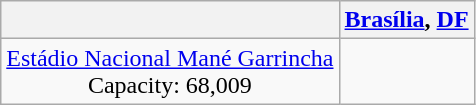<table class="wikitable" style="text-align:center">
<tr>
<th></th>
<th><a href='#'>Brasília</a>, <a href='#'>DF</a></th>
</tr>
<tr>
<td><a href='#'>Estádio Nacional Mané Garrincha</a><br>Capacity: 68,009<br></td>
</tr>
</table>
